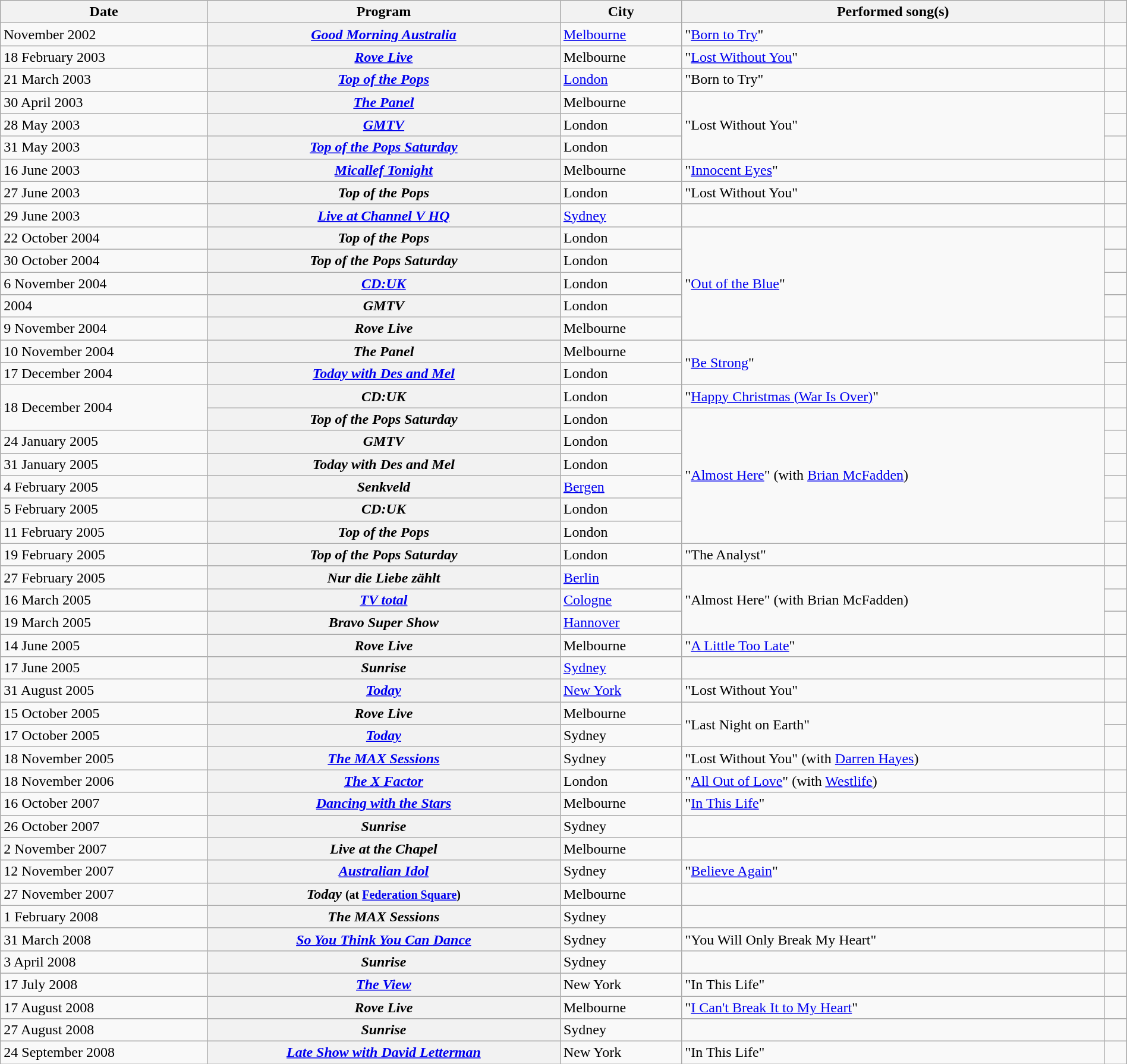<table class="wikitable sortable plainrowheaders" style="text-align:left;" width=100%>
<tr>
<th scope="col">Date</th>
<th scope="col">Program</th>
<th scope="col">City</th>
<th scope="col">Performed song(s)</th>
<th scope="col" width=2% class="unsortable"></th>
</tr>
<tr>
<td>November 2002</td>
<th scope="row"><em><a href='#'>Good Morning Australia</a></em></th>
<td><a href='#'>Melbourne</a></td>
<td>"<a href='#'>Born to Try</a>"</td>
<td align=center></td>
</tr>
<tr>
<td>18 February 2003</td>
<th scope="row"><em><a href='#'>Rove Live</a></em></th>
<td>Melbourne</td>
<td>"<a href='#'>Lost Without You</a>"</td>
<td align=center></td>
</tr>
<tr>
<td>21 March 2003</td>
<th scope="row"><em><a href='#'>Top of the Pops</a></em></th>
<td><a href='#'>London</a></td>
<td>"Born to Try"</td>
<td align=center></td>
</tr>
<tr>
<td>30 April 2003</td>
<th scope="row"><em><a href='#'>The Panel</a></em></th>
<td>Melbourne</td>
<td rowspan=3>"Lost Without You"</td>
<td align=center></td>
</tr>
<tr>
<td>28 May 2003</td>
<th scope="row"><em><a href='#'>GMTV</a></em></th>
<td>London</td>
<td align=center></td>
</tr>
<tr>
<td>31 May 2003</td>
<th scope="row"><em><a href='#'>Top of the Pops Saturday</a></em></th>
<td>London</td>
<td align=center></td>
</tr>
<tr>
<td>16 June 2003</td>
<th scope="row"><em><a href='#'>Micallef Tonight</a></em></th>
<td>Melbourne</td>
<td>"<a href='#'>Innocent Eyes</a>"</td>
<td align=center></td>
</tr>
<tr>
<td>27 June 2003</td>
<th scope="row"><em>Top of the Pops</em></th>
<td>London</td>
<td>"Lost Without You"</td>
<td align=center></td>
</tr>
<tr>
<td>29 June 2003</td>
<th scope="row"><em><a href='#'>Live at Channel V HQ</a></em></th>
<td><a href='#'>Sydney</a></td>
<td></td>
<td align=center></td>
</tr>
<tr>
<td>22 October 2004</td>
<th scope="row"><em>Top of the Pops</em></th>
<td>London</td>
<td rowspan=5>"<a href='#'>Out of the Blue</a>"</td>
<td align=center></td>
</tr>
<tr>
<td>30 October 2004</td>
<th scope="row"><em>Top of the Pops Saturday</em></th>
<td>London</td>
<td align=center></td>
</tr>
<tr>
<td>6 November 2004</td>
<th scope="row"><em><a href='#'>CD:UK</a></em></th>
<td>London</td>
<td align=center></td>
</tr>
<tr>
<td>2004</td>
<th scope="row"><em>GMTV</em></th>
<td>London</td>
<td align=center></td>
</tr>
<tr>
<td>9 November 2004</td>
<th scope="row"><em>Rove Live</em></th>
<td>Melbourne</td>
<td align=center></td>
</tr>
<tr>
<td>10 November 2004</td>
<th scope="row"><em>The Panel</em></th>
<td>Melbourne</td>
<td rowspan=2>"<a href='#'>Be Strong</a>"</td>
<td align=center></td>
</tr>
<tr>
<td>17 December 2004</td>
<th scope="row"><em><a href='#'>Today with Des and Mel</a></em></th>
<td>London</td>
<td align=center></td>
</tr>
<tr>
<td rowspan=2>18 December 2004</td>
<th scope="row"><em>CD:UK</em></th>
<td>London</td>
<td>"<a href='#'>Happy Christmas (War Is Over)</a>"</td>
<td align=center></td>
</tr>
<tr>
<th scope="row"><em>Top of the Pops Saturday</em></th>
<td>London</td>
<td rowspan=6>"<a href='#'>Almost Here</a>" (with <a href='#'>Brian McFadden</a>)</td>
<td align=center></td>
</tr>
<tr>
<td>24 January 2005</td>
<th scope="row"><em>GMTV</em></th>
<td>London</td>
<td align=center></td>
</tr>
<tr>
<td>31 January 2005</td>
<th scope="row"><em>Today with Des and Mel</em></th>
<td>London</td>
<td align=center></td>
</tr>
<tr>
<td>4 February 2005</td>
<th scope="row"><em>Senkveld</em></th>
<td><a href='#'>Bergen</a></td>
<td align=center></td>
</tr>
<tr>
<td>5 February 2005</td>
<th scope="row"><em>CD:UK</em></th>
<td>London</td>
<td align=center></td>
</tr>
<tr>
<td>11 February 2005</td>
<th scope="row"><em>Top of the Pops</em></th>
<td>London</td>
<td align=center></td>
</tr>
<tr>
<td>19 February 2005</td>
<th scope="row"><em>Top of the Pops Saturday</em></th>
<td>London</td>
<td>"The Analyst"</td>
<td align=center></td>
</tr>
<tr>
<td>27 February 2005</td>
<th scope="row"><em>Nur die Liebe zählt</em></th>
<td><a href='#'>Berlin</a></td>
<td rowspan=3>"Almost Here" (with Brian McFadden)</td>
<td align=center></td>
</tr>
<tr>
<td>16 March 2005</td>
<th scope="row"><em><a href='#'>TV total</a></em></th>
<td><a href='#'>Cologne</a></td>
<td align=center></td>
</tr>
<tr>
<td>19 March 2005</td>
<th scope="row"><em>Bravo Super Show</em></th>
<td><a href='#'>Hannover</a></td>
<td align=center></td>
</tr>
<tr>
<td>14 June 2005</td>
<th scope="row"><em>Rove Live</em></th>
<td>Melbourne</td>
<td>"<a href='#'>A Little Too Late</a>"</td>
<td align=center></td>
</tr>
<tr>
<td>17 June 2005</td>
<th scope="row"><em>Sunrise</em></th>
<td><a href='#'>Sydney</a></td>
<td></td>
<td align=center></td>
</tr>
<tr>
<td>31 August 2005</td>
<th scope="row"><em><a href='#'>Today</a></em></th>
<td><a href='#'>New York</a></td>
<td>"Lost Without You"</td>
<td align=center></td>
</tr>
<tr>
<td>15 October 2005</td>
<th scope="row"><em>Rove Live</em></th>
<td>Melbourne</td>
<td rowspan=2>"Last Night on Earth"</td>
<td align=center></td>
</tr>
<tr>
<td>17 October 2005</td>
<th scope="row"><em><a href='#'>Today</a></em></th>
<td>Sydney</td>
<td align=center></td>
</tr>
<tr>
<td>18 November 2005</td>
<th scope="row"><em><a href='#'>The MAX Sessions</a></em></th>
<td>Sydney</td>
<td>"Lost Without You" (with <a href='#'>Darren Hayes</a>)</td>
<td align=center></td>
</tr>
<tr>
<td>18 November 2006</td>
<th scope="row"><em><a href='#'>The X Factor</a></em></th>
<td>London</td>
<td>"<a href='#'>All Out of Love</a>" (with <a href='#'>Westlife</a>)</td>
<td align=center></td>
</tr>
<tr>
<td>16 October 2007</td>
<th scope="row"><em><a href='#'>Dancing with the Stars</a></em></th>
<td>Melbourne</td>
<td>"<a href='#'>In This Life</a>"</td>
<td align=center></td>
</tr>
<tr>
<td>26 October 2007</td>
<th scope="row"><em>Sunrise</em></th>
<td>Sydney</td>
<td></td>
<td align=center></td>
</tr>
<tr>
<td>2 November 2007</td>
<th scope="row"><em>Live at the Chapel</em></th>
<td>Melbourne</td>
<td></td>
<td align=center></td>
</tr>
<tr>
<td>12 November 2007</td>
<th scope="row"><em><a href='#'>Australian Idol</a></em></th>
<td>Sydney</td>
<td>"<a href='#'>Believe Again</a>"</td>
<td></td>
</tr>
<tr>
<td>27 November 2007</td>
<th scope="row"><em>Today</em> <small>(at <a href='#'>Federation Square</a>)</small></th>
<td>Melbourne</td>
<td></td>
<td align=center></td>
</tr>
<tr>
<td>1 February 2008</td>
<th scope="row"><em>The MAX Sessions</em></th>
<td>Sydney</td>
<td></td>
<td align=center></td>
</tr>
<tr>
<td>31 March 2008</td>
<th scope="row"><em><a href='#'>So You Think You Can Dance</a></em></th>
<td>Sydney</td>
<td>"You Will Only Break My Heart"</td>
<td></td>
</tr>
<tr>
<td>3 April 2008</td>
<th scope="row"><em>Sunrise</em></th>
<td>Sydney</td>
<td></td>
<td></td>
</tr>
<tr>
<td>17 July 2008</td>
<th scope="row"><em><a href='#'>The View</a></em></th>
<td>New York</td>
<td>"In This Life"</td>
<td></td>
</tr>
<tr>
<td>17 August 2008</td>
<th scope="row"><em>Rove Live</em></th>
<td>Melbourne</td>
<td>"<a href='#'>I Can't Break It to My Heart</a>"</td>
<td></td>
</tr>
<tr>
<td>27 August 2008</td>
<th scope="row"><em>Sunrise</em></th>
<td>Sydney</td>
<td></td>
<td><br></td>
</tr>
<tr>
<td>24 September 2008</td>
<th scope="row"><em><a href='#'>Late Show with David Letterman</a></em></th>
<td>New York</td>
<td>"In This Life"</td>
<td align=center><br></td>
</tr>
</table>
